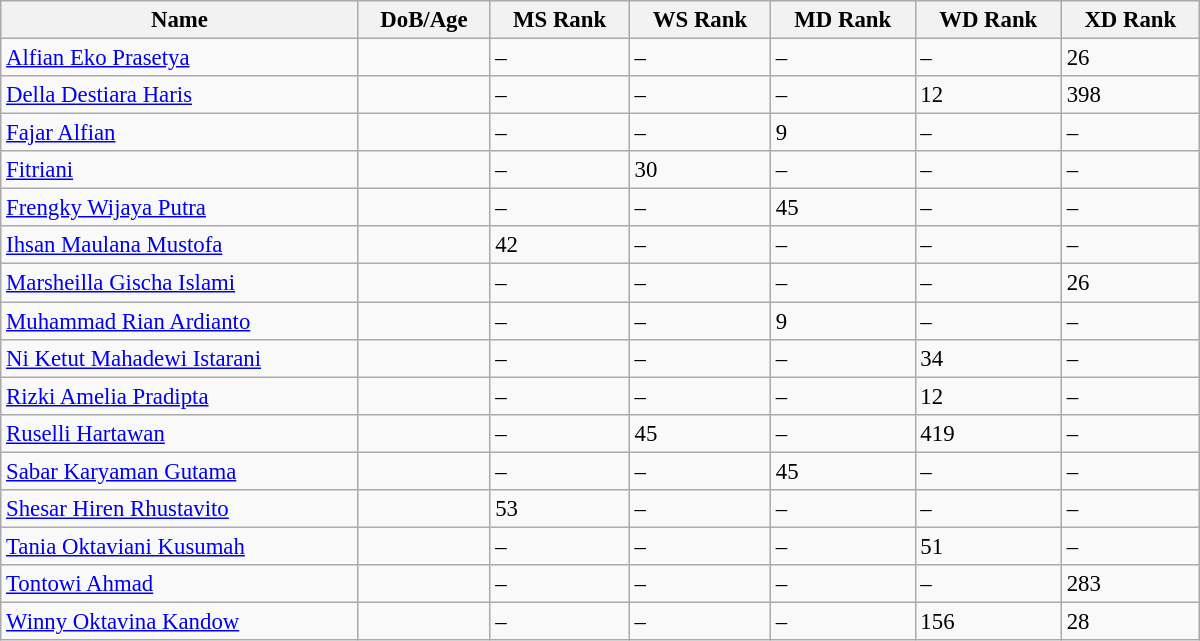<table class="wikitable"  style="width:800px; font-size:95%;">
<tr>
<th align="left">Name</th>
<th align="left">DoB/Age</th>
<th align="left">MS Rank</th>
<th align="left">WS Rank</th>
<th align="left">MD Rank</th>
<th align="left">WD Rank</th>
<th align="left">XD Rank</th>
</tr>
<tr>
<td><a href='#'>Alfian Eko Prasetya</a></td>
<td></td>
<td>–</td>
<td>–</td>
<td>–</td>
<td>–</td>
<td>26</td>
</tr>
<tr>
<td><a href='#'>Della Destiara Haris</a></td>
<td></td>
<td>–</td>
<td>–</td>
<td>–</td>
<td>12</td>
<td>398</td>
</tr>
<tr>
<td><a href='#'>Fajar Alfian</a></td>
<td></td>
<td>–</td>
<td>–</td>
<td>9</td>
<td>–</td>
<td>–</td>
</tr>
<tr>
<td><a href='#'>Fitriani</a></td>
<td></td>
<td>–</td>
<td>30</td>
<td>–</td>
<td>–</td>
<td>–</td>
</tr>
<tr>
<td><a href='#'>Frengky Wijaya Putra</a></td>
<td></td>
<td>–</td>
<td>–</td>
<td>45</td>
<td>–</td>
<td>–</td>
</tr>
<tr>
<td><a href='#'>Ihsan Maulana Mustofa</a></td>
<td></td>
<td>42</td>
<td>–</td>
<td>–</td>
<td>–</td>
<td>–</td>
</tr>
<tr>
<td><a href='#'>Marsheilla Gischa Islami</a></td>
<td></td>
<td>–</td>
<td>–</td>
<td>–</td>
<td>–</td>
<td>26</td>
</tr>
<tr>
<td><a href='#'>Muhammad Rian Ardianto</a></td>
<td></td>
<td>–</td>
<td>–</td>
<td>9</td>
<td>–</td>
<td>–</td>
</tr>
<tr>
<td><a href='#'>Ni Ketut Mahadewi Istarani</a></td>
<td></td>
<td>–</td>
<td>–</td>
<td>–</td>
<td>34</td>
<td>–</td>
</tr>
<tr>
<td><a href='#'>Rizki Amelia Pradipta</a></td>
<td></td>
<td>–</td>
<td>–</td>
<td>–</td>
<td>12</td>
<td>–</td>
</tr>
<tr>
<td><a href='#'>Ruselli Hartawan</a></td>
<td></td>
<td>–</td>
<td>45</td>
<td>–</td>
<td>419</td>
<td>–</td>
</tr>
<tr>
<td><a href='#'>Sabar Karyaman Gutama</a></td>
<td></td>
<td>–</td>
<td>–</td>
<td>45</td>
<td>–</td>
<td>–</td>
</tr>
<tr>
<td><a href='#'>Shesar Hiren Rhustavito</a></td>
<td></td>
<td>53</td>
<td>–</td>
<td>–</td>
<td>–</td>
<td>–</td>
</tr>
<tr>
<td><a href='#'>Tania Oktaviani Kusumah</a></td>
<td></td>
<td>–</td>
<td>–</td>
<td>–</td>
<td>51</td>
<td>–</td>
</tr>
<tr>
<td><a href='#'>Tontowi Ahmad</a></td>
<td></td>
<td>–</td>
<td>–</td>
<td>–</td>
<td>–</td>
<td>283</td>
</tr>
<tr>
<td><a href='#'>Winny Oktavina Kandow</a></td>
<td></td>
<td>–</td>
<td>–</td>
<td>–</td>
<td>156</td>
<td>28</td>
</tr>
</table>
